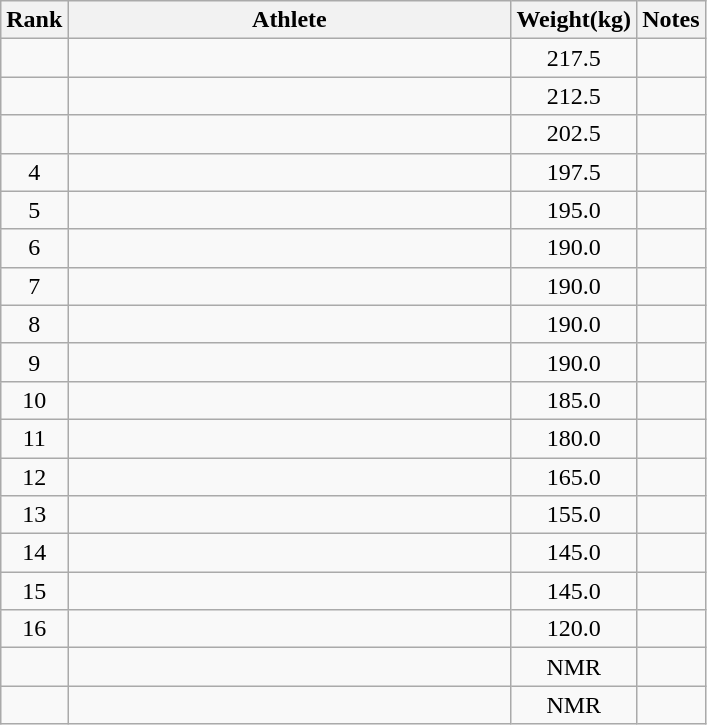<table class="wikitable" style="text-align:center">
<tr>
<th>Rank</th>
<th Style="width:18em">Athlete</th>
<th>Weight(kg)</th>
<th>Notes</th>
</tr>
<tr>
<td></td>
<td style="text-align:left"></td>
<td>217.5</td>
<td></td>
</tr>
<tr>
<td></td>
<td style="text-align:left"></td>
<td>212.5</td>
<td></td>
</tr>
<tr>
<td></td>
<td style="text-align:left"></td>
<td>202.5</td>
<td></td>
</tr>
<tr>
<td>4</td>
<td style="text-align:left"></td>
<td>197.5</td>
<td></td>
</tr>
<tr>
<td>5</td>
<td style="text-align:left"></td>
<td>195.0</td>
<td></td>
</tr>
<tr>
<td>6</td>
<td style="text-align:left"></td>
<td>190.0</td>
<td></td>
</tr>
<tr>
<td>7</td>
<td style="text-align:left"></td>
<td>190.0</td>
<td></td>
</tr>
<tr>
<td>8</td>
<td style="text-align:left"></td>
<td>190.0</td>
<td></td>
</tr>
<tr>
<td>9</td>
<td style="text-align:left"></td>
<td>190.0</td>
<td></td>
</tr>
<tr>
<td>10</td>
<td style="text-align:left"></td>
<td>185.0</td>
<td></td>
</tr>
<tr>
<td>11</td>
<td style="text-align:left"></td>
<td>180.0</td>
<td></td>
</tr>
<tr>
<td>12</td>
<td style="text-align:left"></td>
<td>165.0</td>
<td></td>
</tr>
<tr>
<td>13</td>
<td style="text-align:left"></td>
<td>155.0</td>
<td></td>
</tr>
<tr>
<td>14</td>
<td style="text-align:left"></td>
<td>145.0</td>
<td></td>
</tr>
<tr>
<td>15</td>
<td style="text-align:left"></td>
<td>145.0</td>
<td></td>
</tr>
<tr>
<td>16</td>
<td style="text-align:left"></td>
<td>120.0</td>
<td></td>
</tr>
<tr>
<td></td>
<td style="text-align:left"></td>
<td>NMR</td>
<td></td>
</tr>
<tr>
<td></td>
<td style="text-align:left"></td>
<td>NMR</td>
<td></td>
</tr>
</table>
